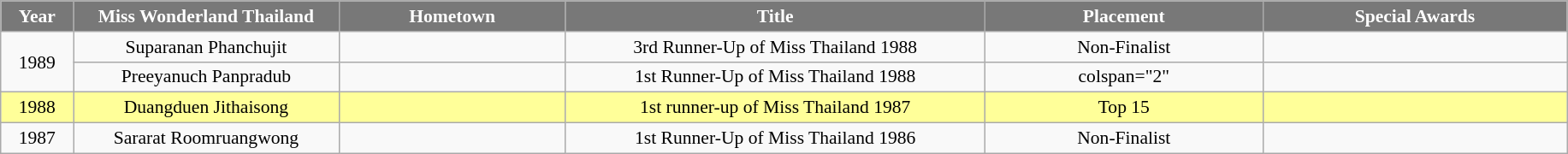<table class="wikitable sortable" style="font-size: 90%; text-align:center">
<tr>
<th width="50" style="background-color:#787878;color:#FFFFFF;">Year</th>
<th width="200" style="background-color:#787878;color:#FFFFFF;">Miss Wonderland Thailand</th>
<th width="170" style="background-color:#787878;color:#FFFFFF;">Hometown</th>
<th width="320" style="background-color:#787878;color:#FFFFFF;">Title</th>
<th width="210" style="background-color:#787878;color:#FFFFFF;">Placement</th>
<th width="230" style="background-color:#787878;color:#FFFFFF;">Special Awards</th>
</tr>
<tr>
<td rowspan="2">1989</td>
<td>Suparanan Phanchujit</td>
<td align=left></td>
<td>3rd Runner-Up of Miss Thailand 1988</td>
<td align="center">Non-Finalist</td>
<td></td>
</tr>
<tr>
<td>Preeyanuch Panpradub</td>
<td align=left></td>
<td>1st Runner-Up of Miss Thailand 1988</td>
<td>colspan="2" </td>
</tr>
<tr style="background-color:#FFFF99">
<td>1988</td>
<td>Duangduen Jithaisong</td>
<td align=left></td>
<td>1st runner-up of Miss Thailand 1987</td>
<td align="center">Top 15</td>
<td></td>
</tr>
<tr>
<td>1987</td>
<td>Sararat Roomruangwong</td>
<td align=left></td>
<td>1st Runner-Up of Miss Thailand 1986</td>
<td align="center">Non-Finalist</td>
<td></td>
</tr>
</table>
